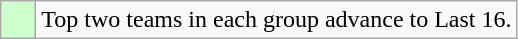<table class="wikitable">
<tr>
<td style="background:#cfc;">    </td>
<td>Top two teams in each group advance to Last 16.</td>
</tr>
</table>
